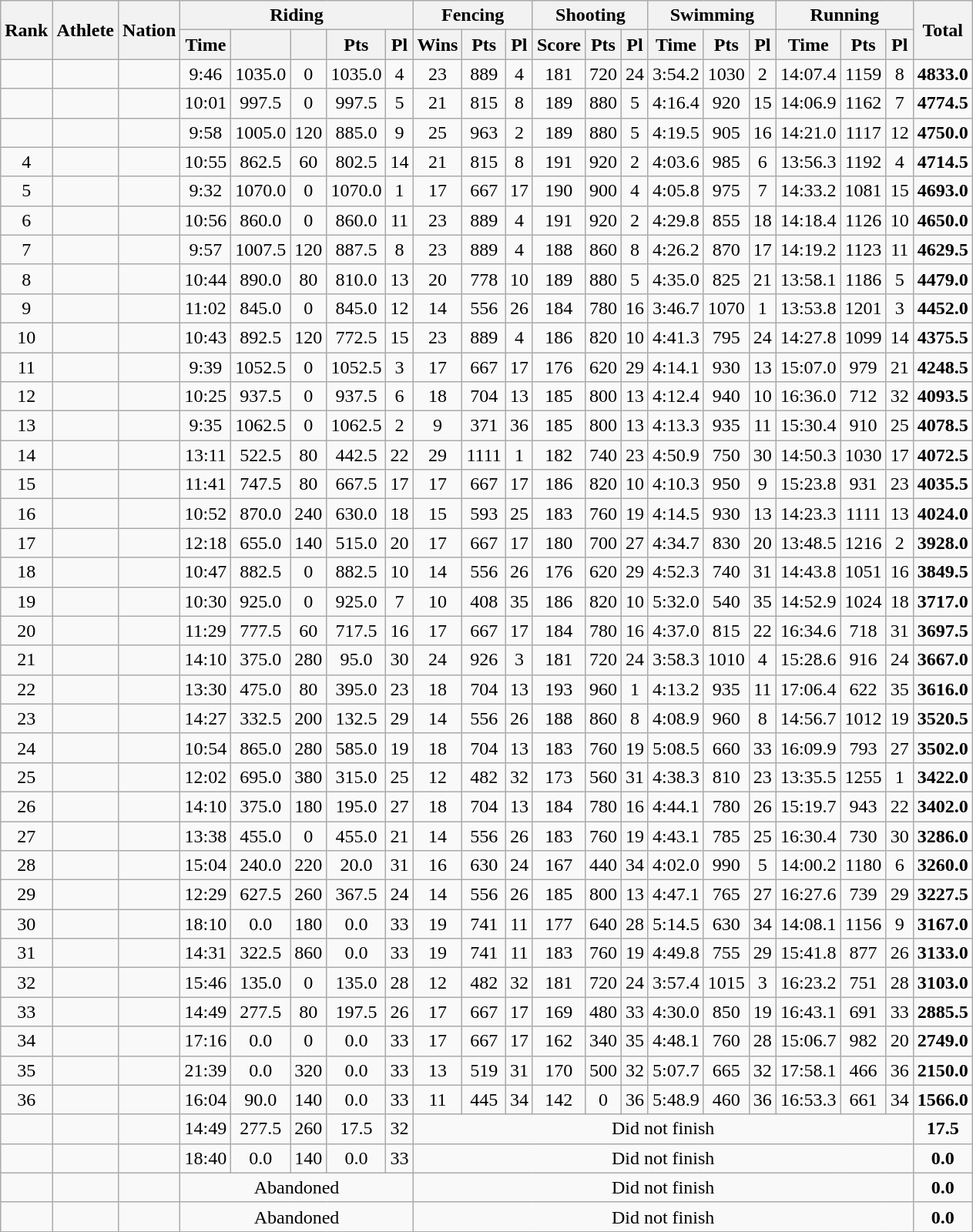<table class="wikitable sortable" style="text-align:center">
<tr>
<th rowspan=2>Rank</th>
<th rowspan=2>Athlete</th>
<th rowspan=2>Nation</th>
<th colspan=5>Riding</th>
<th colspan=3>Fencing</th>
<th colspan=3>Shooting</th>
<th colspan=3>Swimming</th>
<th colspan=3>Running</th>
<th rowspan=2>Total</th>
</tr>
<tr>
<th>Time</th>
<th></th>
<th></th>
<th>Pts</th>
<th>Pl</th>
<th>Wins</th>
<th>Pts</th>
<th>Pl</th>
<th>Score</th>
<th>Pts</th>
<th>Pl</th>
<th>Time</th>
<th>Pts</th>
<th>Pl</th>
<th>Time</th>
<th>Pts</th>
<th>Pl</th>
</tr>
<tr>
<td></td>
<td align=left></td>
<td align=left></td>
<td>9:46</td>
<td>1035.0</td>
<td>0</td>
<td>1035.0</td>
<td>4</td>
<td>23</td>
<td>889</td>
<td>4</td>
<td>181</td>
<td>720</td>
<td>24</td>
<td>3:54.2</td>
<td>1030</td>
<td>2</td>
<td>14:07.4</td>
<td>1159</td>
<td>8</td>
<td><strong>4833.0</strong></td>
</tr>
<tr>
<td></td>
<td align=left></td>
<td align=left></td>
<td>10:01</td>
<td>997.5</td>
<td>0</td>
<td>997.5</td>
<td>5</td>
<td>21</td>
<td>815</td>
<td>8</td>
<td>189</td>
<td>880</td>
<td>5</td>
<td>4:16.4</td>
<td>920</td>
<td>15</td>
<td>14:06.9</td>
<td>1162</td>
<td>7</td>
<td><strong>4774.5</strong></td>
</tr>
<tr>
<td></td>
<td align=left></td>
<td align=left></td>
<td>9:58</td>
<td>1005.0</td>
<td>120</td>
<td>885.0</td>
<td>9</td>
<td>25</td>
<td>963</td>
<td>2</td>
<td>189</td>
<td>880</td>
<td>5</td>
<td>4:19.5</td>
<td>905</td>
<td>16</td>
<td>14:21.0</td>
<td>1117</td>
<td>12</td>
<td><strong>4750.0</strong></td>
</tr>
<tr>
<td>4</td>
<td align=left></td>
<td align=left></td>
<td>10:55</td>
<td>862.5</td>
<td>60</td>
<td>802.5</td>
<td>14</td>
<td>21</td>
<td>815</td>
<td>8</td>
<td>191</td>
<td>920</td>
<td>2</td>
<td>4:03.6</td>
<td>985</td>
<td>6</td>
<td>13:56.3</td>
<td>1192</td>
<td>4</td>
<td><strong>4714.5</strong></td>
</tr>
<tr>
<td>5</td>
<td align=left></td>
<td align=left></td>
<td>9:32</td>
<td>1070.0</td>
<td>0</td>
<td>1070.0</td>
<td>1</td>
<td>17</td>
<td>667</td>
<td>17</td>
<td>190</td>
<td>900</td>
<td>4</td>
<td>4:05.8</td>
<td>975</td>
<td>7</td>
<td>14:33.2</td>
<td>1081</td>
<td>15</td>
<td><strong>4693.0</strong></td>
</tr>
<tr>
<td>6</td>
<td align=left></td>
<td align=left></td>
<td>10:56</td>
<td>860.0</td>
<td>0</td>
<td>860.0</td>
<td>11</td>
<td>23</td>
<td>889</td>
<td>4</td>
<td>191</td>
<td>920</td>
<td>2</td>
<td>4:29.8</td>
<td>855</td>
<td>18</td>
<td>14:18.4</td>
<td>1126</td>
<td>10</td>
<td><strong>4650.0</strong></td>
</tr>
<tr>
<td>7</td>
<td align=left></td>
<td align=left></td>
<td>9:57</td>
<td>1007.5</td>
<td>120</td>
<td>887.5</td>
<td>8</td>
<td>23</td>
<td>889</td>
<td>4</td>
<td>188</td>
<td>860</td>
<td>8</td>
<td>4:26.2</td>
<td>870</td>
<td>17</td>
<td>14:19.2</td>
<td>1123</td>
<td>11</td>
<td><strong>4629.5</strong></td>
</tr>
<tr>
<td>8</td>
<td align=left></td>
<td align=left></td>
<td>10:44</td>
<td>890.0</td>
<td>80</td>
<td>810.0</td>
<td>13</td>
<td>20</td>
<td>778</td>
<td>10</td>
<td>189</td>
<td>880</td>
<td>5</td>
<td>4:35.0</td>
<td>825</td>
<td>21</td>
<td>13:58.1</td>
<td>1186</td>
<td>5</td>
<td><strong>4479.0</strong></td>
</tr>
<tr>
<td>9</td>
<td align=left></td>
<td align=left></td>
<td>11:02</td>
<td>845.0</td>
<td>0</td>
<td>845.0</td>
<td>12</td>
<td>14</td>
<td>556</td>
<td>26</td>
<td>184</td>
<td>780</td>
<td>16</td>
<td>3:46.7</td>
<td>1070</td>
<td>1</td>
<td>13:53.8</td>
<td>1201</td>
<td>3</td>
<td><strong>4452.0</strong></td>
</tr>
<tr>
<td>10</td>
<td align=left></td>
<td align=left></td>
<td>10:43</td>
<td>892.5</td>
<td>120</td>
<td>772.5</td>
<td>15</td>
<td>23</td>
<td>889</td>
<td>4</td>
<td>186</td>
<td>820</td>
<td>10</td>
<td>4:41.3</td>
<td>795</td>
<td>24</td>
<td>14:27.8</td>
<td>1099</td>
<td>14</td>
<td><strong>4375.5</strong></td>
</tr>
<tr>
<td>11</td>
<td align=left></td>
<td align=left></td>
<td>9:39</td>
<td>1052.5</td>
<td>0</td>
<td>1052.5</td>
<td>3</td>
<td>17</td>
<td>667</td>
<td>17</td>
<td>176</td>
<td>620</td>
<td>29</td>
<td>4:14.1</td>
<td>930</td>
<td>13</td>
<td>15:07.0</td>
<td>979</td>
<td>21</td>
<td><strong>4248.5</strong></td>
</tr>
<tr>
<td>12</td>
<td align=left></td>
<td align=left></td>
<td>10:25</td>
<td>937.5</td>
<td>0</td>
<td>937.5</td>
<td>6</td>
<td>18</td>
<td>704</td>
<td>13</td>
<td>185</td>
<td>800</td>
<td>13</td>
<td>4:12.4</td>
<td>940</td>
<td>10</td>
<td>16:36.0</td>
<td>712</td>
<td>32</td>
<td><strong>4093.5</strong></td>
</tr>
<tr>
<td>13</td>
<td align=left></td>
<td align=left></td>
<td>9:35</td>
<td>1062.5</td>
<td>0</td>
<td>1062.5</td>
<td>2</td>
<td>9</td>
<td>371</td>
<td>36</td>
<td>185</td>
<td>800</td>
<td>13</td>
<td>4:13.3</td>
<td>935</td>
<td>11</td>
<td>15:30.4</td>
<td>910</td>
<td>25</td>
<td><strong>4078.5</strong></td>
</tr>
<tr>
<td>14</td>
<td align=left></td>
<td align=left></td>
<td>13:11</td>
<td>522.5</td>
<td>80</td>
<td>442.5</td>
<td>22</td>
<td>29</td>
<td>1111</td>
<td>1</td>
<td>182</td>
<td>740</td>
<td>23</td>
<td>4:50.9</td>
<td>750</td>
<td>30</td>
<td>14:50.3</td>
<td>1030</td>
<td>17</td>
<td><strong>4072.5</strong></td>
</tr>
<tr>
<td>15</td>
<td align=left></td>
<td align=left></td>
<td>11:41</td>
<td>747.5</td>
<td>80</td>
<td>667.5</td>
<td>17</td>
<td>17</td>
<td>667</td>
<td>17</td>
<td>186</td>
<td>820</td>
<td>10</td>
<td>4:10.3</td>
<td>950</td>
<td>9</td>
<td>15:23.8</td>
<td>931</td>
<td>23</td>
<td><strong>4035.5</strong></td>
</tr>
<tr>
<td>16</td>
<td align=left></td>
<td align=left></td>
<td>10:52</td>
<td>870.0</td>
<td>240</td>
<td>630.0</td>
<td>18</td>
<td>15</td>
<td>593</td>
<td>25</td>
<td>183</td>
<td>760</td>
<td>19</td>
<td>4:14.5</td>
<td>930</td>
<td>13</td>
<td>14:23.3</td>
<td>1111</td>
<td>13</td>
<td><strong>4024.0</strong></td>
</tr>
<tr>
<td>17</td>
<td align=left></td>
<td align=left></td>
<td>12:18</td>
<td>655.0</td>
<td>140</td>
<td>515.0</td>
<td>20</td>
<td>17</td>
<td>667</td>
<td>17</td>
<td>180</td>
<td>700</td>
<td>27</td>
<td>4:34.7</td>
<td>830</td>
<td>20</td>
<td>13:48.5</td>
<td>1216</td>
<td>2</td>
<td><strong>3928.0</strong></td>
</tr>
<tr>
<td>18</td>
<td align=left></td>
<td align=left></td>
<td>10:47</td>
<td>882.5</td>
<td>0</td>
<td>882.5</td>
<td>10</td>
<td>14</td>
<td>556</td>
<td>26</td>
<td>176</td>
<td>620</td>
<td>29</td>
<td>4:52.3</td>
<td>740</td>
<td>31</td>
<td>14:43.8</td>
<td>1051</td>
<td>16</td>
<td><strong>3849.5</strong></td>
</tr>
<tr>
<td>19</td>
<td align=left></td>
<td align=left></td>
<td>10:30</td>
<td>925.0</td>
<td>0</td>
<td>925.0</td>
<td>7</td>
<td>10</td>
<td>408</td>
<td>35</td>
<td>186</td>
<td>820</td>
<td>10</td>
<td>5:32.0</td>
<td>540</td>
<td>35</td>
<td>14:52.9</td>
<td>1024</td>
<td>18</td>
<td><strong>3717.0</strong></td>
</tr>
<tr>
<td>20</td>
<td align=left></td>
<td align=left></td>
<td>11:29</td>
<td>777.5</td>
<td>60</td>
<td>717.5</td>
<td>16</td>
<td>17</td>
<td>667</td>
<td>17</td>
<td>184</td>
<td>780</td>
<td>16</td>
<td>4:37.0</td>
<td>815</td>
<td>22</td>
<td>16:34.6</td>
<td>718</td>
<td>31</td>
<td><strong>3697.5</strong></td>
</tr>
<tr>
<td>21</td>
<td align=left></td>
<td align=left></td>
<td>14:10</td>
<td>375.0</td>
<td>280</td>
<td>95.0</td>
<td>30</td>
<td>24</td>
<td>926</td>
<td>3</td>
<td>181</td>
<td>720</td>
<td>24</td>
<td>3:58.3</td>
<td>1010</td>
<td>4</td>
<td>15:28.6</td>
<td>916</td>
<td>24</td>
<td><strong>3667.0</strong></td>
</tr>
<tr>
<td>22</td>
<td align=left></td>
<td align=left></td>
<td>13:30</td>
<td>475.0</td>
<td>80</td>
<td>395.0</td>
<td>23</td>
<td>18</td>
<td>704</td>
<td>13</td>
<td>193</td>
<td>960</td>
<td>1</td>
<td>4:13.2</td>
<td>935</td>
<td>11</td>
<td>17:06.4</td>
<td>622</td>
<td>35</td>
<td><strong>3616.0</strong></td>
</tr>
<tr>
<td>23</td>
<td align=left></td>
<td align=left></td>
<td>14:27</td>
<td>332.5</td>
<td>200</td>
<td>132.5</td>
<td>29</td>
<td>14</td>
<td>556</td>
<td>26</td>
<td>188</td>
<td>860</td>
<td>8</td>
<td>4:08.9</td>
<td>960</td>
<td>8</td>
<td>14:56.7</td>
<td>1012</td>
<td>19</td>
<td><strong>3520.5</strong></td>
</tr>
<tr>
<td>24</td>
<td align=left></td>
<td align=left></td>
<td>10:54</td>
<td>865.0</td>
<td>280</td>
<td>585.0</td>
<td>19</td>
<td>18</td>
<td>704</td>
<td>13</td>
<td>183</td>
<td>760</td>
<td>19</td>
<td>5:08.5</td>
<td>660</td>
<td>33</td>
<td>16:09.9</td>
<td>793</td>
<td>27</td>
<td><strong>3502.0</strong></td>
</tr>
<tr>
<td>25</td>
<td align=left></td>
<td align=left></td>
<td>12:02</td>
<td>695.0</td>
<td>380</td>
<td>315.0</td>
<td>25</td>
<td>12</td>
<td>482</td>
<td>32</td>
<td>173</td>
<td>560</td>
<td>31</td>
<td>4:38.3</td>
<td>810</td>
<td>23</td>
<td>13:35.5</td>
<td>1255</td>
<td>1</td>
<td><strong>3422.0</strong></td>
</tr>
<tr>
<td>26</td>
<td align=left></td>
<td align=left></td>
<td>14:10</td>
<td>375.0</td>
<td>180</td>
<td>195.0</td>
<td>27</td>
<td>18</td>
<td>704</td>
<td>13</td>
<td>184</td>
<td>780</td>
<td>16</td>
<td>4:44.1</td>
<td>780</td>
<td>26</td>
<td>15:19.7</td>
<td>943</td>
<td>22</td>
<td><strong>3402.0</strong></td>
</tr>
<tr>
<td>27</td>
<td align=left></td>
<td align=left></td>
<td>13:38</td>
<td>455.0</td>
<td>0</td>
<td>455.0</td>
<td>21</td>
<td>14</td>
<td>556</td>
<td>26</td>
<td>183</td>
<td>760</td>
<td>19</td>
<td>4:43.1</td>
<td>785</td>
<td>25</td>
<td>16:30.4</td>
<td>730</td>
<td>30</td>
<td><strong>3286.0</strong></td>
</tr>
<tr>
<td>28</td>
<td align=left></td>
<td align=left></td>
<td>15:04</td>
<td>240.0</td>
<td>220</td>
<td>20.0</td>
<td>31</td>
<td>16</td>
<td>630</td>
<td>24</td>
<td>167</td>
<td>440</td>
<td>34</td>
<td>4:02.0</td>
<td>990</td>
<td>5</td>
<td>14:00.2</td>
<td>1180</td>
<td>6</td>
<td><strong>3260.0</strong></td>
</tr>
<tr>
<td>29</td>
<td align=left></td>
<td align=left></td>
<td>12:29</td>
<td>627.5</td>
<td>260</td>
<td>367.5</td>
<td>24</td>
<td>14</td>
<td>556</td>
<td>26</td>
<td>185</td>
<td>800</td>
<td>13</td>
<td>4:47.1</td>
<td>765</td>
<td>27</td>
<td>16:27.6</td>
<td>739</td>
<td>29</td>
<td><strong>3227.5</strong></td>
</tr>
<tr>
<td>30</td>
<td align=left></td>
<td align=left></td>
<td>18:10</td>
<td>0.0</td>
<td>180</td>
<td>0.0</td>
<td>33</td>
<td>19</td>
<td>741</td>
<td>11</td>
<td>177</td>
<td>640</td>
<td>28</td>
<td>5:14.5</td>
<td>630</td>
<td>34</td>
<td>14:08.1</td>
<td>1156</td>
<td>9</td>
<td><strong>3167.0</strong></td>
</tr>
<tr>
<td>31</td>
<td align=left></td>
<td align=left></td>
<td>14:31</td>
<td>322.5</td>
<td>860</td>
<td>0.0</td>
<td>33</td>
<td>19</td>
<td>741</td>
<td>11</td>
<td>183</td>
<td>760</td>
<td>19</td>
<td>4:49.8</td>
<td>755</td>
<td>29</td>
<td>15:41.8</td>
<td>877</td>
<td>26</td>
<td><strong>3133.0</strong></td>
</tr>
<tr>
<td>32</td>
<td align=left></td>
<td align=left></td>
<td>15:46</td>
<td>135.0</td>
<td>0</td>
<td>135.0</td>
<td>28</td>
<td>12</td>
<td>482</td>
<td>32</td>
<td>181</td>
<td>720</td>
<td>24</td>
<td>3:57.4</td>
<td>1015</td>
<td>3</td>
<td>16:23.2</td>
<td>751</td>
<td>28</td>
<td><strong>3103.0</strong></td>
</tr>
<tr>
<td>33</td>
<td align=left></td>
<td align=left></td>
<td>14:49</td>
<td>277.5</td>
<td>80</td>
<td>197.5</td>
<td>26</td>
<td>17</td>
<td>667</td>
<td>17</td>
<td>169</td>
<td>480</td>
<td>33</td>
<td>4:30.0</td>
<td>850</td>
<td>19</td>
<td>16:43.1</td>
<td>691</td>
<td>33</td>
<td><strong>2885.5</strong></td>
</tr>
<tr>
<td>34</td>
<td align=left></td>
<td align=left></td>
<td>17:16</td>
<td>0.0</td>
<td>0</td>
<td>0.0</td>
<td>33</td>
<td>17</td>
<td>667</td>
<td>17</td>
<td>162</td>
<td>340</td>
<td>35</td>
<td>4:48.1</td>
<td>760</td>
<td>28</td>
<td>15:06.7</td>
<td>982</td>
<td>20</td>
<td><strong>2749.0</strong></td>
</tr>
<tr>
<td>35</td>
<td align=left></td>
<td align=left></td>
<td>21:39</td>
<td>0.0</td>
<td>320</td>
<td>0.0</td>
<td>33</td>
<td>13</td>
<td>519</td>
<td>31</td>
<td>170</td>
<td>500</td>
<td>32</td>
<td>5:07.7</td>
<td>665</td>
<td>32</td>
<td>17:58.1</td>
<td>466</td>
<td>36</td>
<td><strong>2150.0</strong></td>
</tr>
<tr>
<td>36</td>
<td align=left></td>
<td align=left></td>
<td>16:04</td>
<td>90.0</td>
<td>140</td>
<td>0.0</td>
<td>33</td>
<td>11</td>
<td>445</td>
<td>34</td>
<td>142</td>
<td>0</td>
<td>36</td>
<td>5:48.9</td>
<td>460</td>
<td>36</td>
<td>16:53.3</td>
<td>661</td>
<td>34</td>
<td><strong>1566.0</strong></td>
</tr>
<tr>
<td></td>
<td align=left></td>
<td align=left></td>
<td>14:49</td>
<td>277.5</td>
<td>260</td>
<td>17.5</td>
<td>32</td>
<td colspan=12>Did not finish</td>
<td><strong>17.5</strong></td>
</tr>
<tr>
<td></td>
<td align=left></td>
<td align=left></td>
<td>18:40</td>
<td>0.0</td>
<td>140</td>
<td>0.0</td>
<td>33</td>
<td colspan=12>Did not finish</td>
<td><strong>0.0</strong></td>
</tr>
<tr>
<td></td>
<td align=left></td>
<td align=left></td>
<td colspan=5>Abandoned</td>
<td colspan=12>Did not finish</td>
<td><strong>0.0</strong></td>
</tr>
<tr>
<td></td>
<td align=left></td>
<td align=left></td>
<td colspan=5>Abandoned</td>
<td colspan=12>Did not finish</td>
<td><strong>0.0</strong></td>
</tr>
</table>
